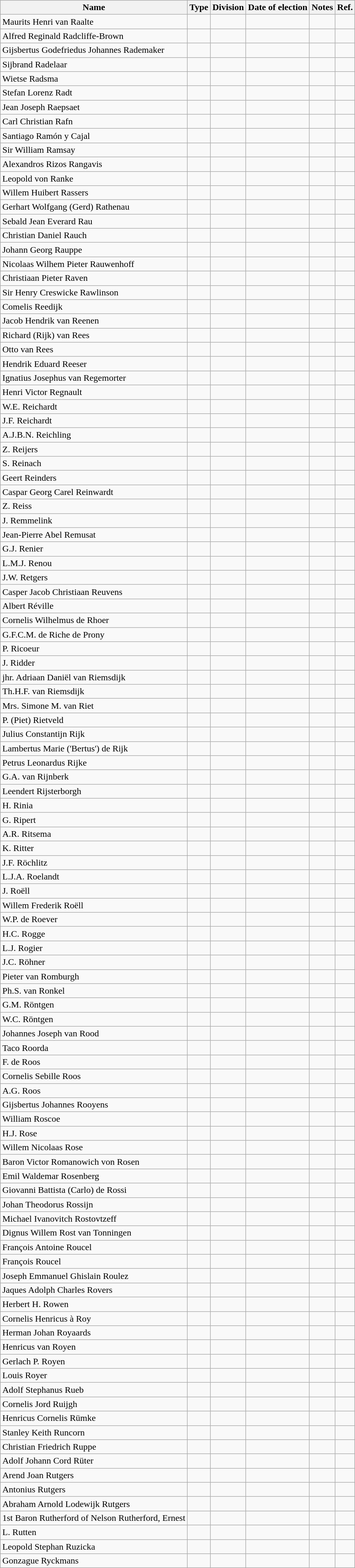<table class="wikitable">
<tr>
<th>Name</th>
<th>Type</th>
<th>Division</th>
<th>Date of election</th>
<th>Notes</th>
<th>Ref.</th>
</tr>
<tr>
<td>Maurits Henri van Raalte</td>
<td></td>
<td></td>
<td></td>
<td></td>
<td></td>
</tr>
<tr>
<td>Alfred Reginald Radcliffe-Brown</td>
<td></td>
<td></td>
<td></td>
<td></td>
<td></td>
</tr>
<tr>
<td>Gijsbertus Godefriedus Johannes Rademaker</td>
<td></td>
<td></td>
<td></td>
<td></td>
<td></td>
</tr>
<tr>
<td>Sijbrand Radelaar</td>
<td></td>
<td></td>
<td></td>
<td></td>
<td></td>
</tr>
<tr>
<td>Wietse Radsma</td>
<td></td>
<td></td>
<td></td>
<td></td>
<td></td>
</tr>
<tr>
<td>Stefan Lorenz Radt</td>
<td></td>
<td></td>
<td></td>
<td></td>
<td></td>
</tr>
<tr>
<td>Jean Joseph Raepsaet</td>
<td></td>
<td></td>
<td></td>
<td></td>
<td></td>
</tr>
<tr>
<td>Carl Christian Rafn</td>
<td></td>
<td></td>
<td></td>
<td></td>
<td></td>
</tr>
<tr>
<td>Santiago Ramón y Cajal</td>
<td></td>
<td></td>
<td></td>
<td></td>
<td></td>
</tr>
<tr>
<td>Sir William Ramsay</td>
<td></td>
<td></td>
<td></td>
<td></td>
<td></td>
</tr>
<tr>
<td>Alexandros Rizos Rangavis</td>
<td></td>
<td></td>
<td></td>
<td></td>
<td></td>
</tr>
<tr>
<td>Leopold von Ranke</td>
<td></td>
<td></td>
<td></td>
<td></td>
<td></td>
</tr>
<tr>
<td>Willem Huibert Rassers</td>
<td></td>
<td></td>
<td></td>
<td></td>
<td></td>
</tr>
<tr>
<td>Gerhart Wolfgang (Gerd) Rathenau</td>
<td></td>
<td></td>
<td></td>
<td></td>
<td></td>
</tr>
<tr>
<td>Sebald Jean Everard Rau</td>
<td></td>
<td></td>
<td></td>
<td></td>
<td></td>
</tr>
<tr>
<td>Christian Daniel Rauch</td>
<td></td>
<td></td>
<td></td>
<td></td>
<td></td>
</tr>
<tr>
<td>Johann Georg Rauppe</td>
<td></td>
<td></td>
<td></td>
<td></td>
<td></td>
</tr>
<tr>
<td>Nicolaas Wilhem Pieter Rauwenhoff</td>
<td></td>
<td></td>
<td></td>
<td></td>
<td></td>
</tr>
<tr>
<td>Christiaan Pieter Raven</td>
<td></td>
<td></td>
<td></td>
<td></td>
<td></td>
</tr>
<tr>
<td>Sir Henry Creswicke Rawlinson</td>
<td></td>
<td></td>
<td></td>
<td></td>
<td></td>
</tr>
<tr>
<td>Comelis Reedijk</td>
<td></td>
<td></td>
<td></td>
<td></td>
<td></td>
</tr>
<tr>
<td>Jacob Hendrik van Reenen</td>
<td></td>
<td></td>
<td></td>
<td></td>
<td></td>
</tr>
<tr>
<td>Richard (Rijk) van Rees</td>
<td></td>
<td></td>
<td></td>
<td></td>
<td></td>
</tr>
<tr>
<td>Otto van Rees</td>
<td></td>
<td></td>
<td></td>
<td></td>
<td></td>
</tr>
<tr>
<td>Hendrik Eduard Reeser</td>
<td></td>
<td></td>
<td></td>
<td></td>
<td></td>
</tr>
<tr>
<td>Ignatius Josephus van Regemorter</td>
<td></td>
<td></td>
<td></td>
<td></td>
<td></td>
</tr>
<tr>
<td>Henri Victor Regnault</td>
<td></td>
<td></td>
<td></td>
<td></td>
<td></td>
</tr>
<tr>
<td>W.E. Reichardt</td>
<td></td>
<td></td>
<td></td>
<td></td>
<td></td>
</tr>
<tr>
<td>J.F. Reichardt</td>
<td></td>
<td></td>
<td></td>
<td></td>
<td></td>
</tr>
<tr>
<td>A.J.B.N. Reichling</td>
<td></td>
<td></td>
<td></td>
<td></td>
<td></td>
</tr>
<tr>
<td>Z. Reijers</td>
<td></td>
<td></td>
<td></td>
<td></td>
<td></td>
</tr>
<tr>
<td>S. Reinach</td>
<td></td>
<td></td>
<td></td>
<td></td>
<td></td>
</tr>
<tr>
<td>Geert Reinders</td>
<td></td>
<td></td>
<td></td>
<td></td>
<td></td>
</tr>
<tr>
<td>Caspar Georg Carel Reinwardt</td>
<td></td>
<td></td>
<td></td>
<td></td>
<td></td>
</tr>
<tr>
<td>Z. Reiss</td>
<td></td>
<td></td>
<td></td>
<td></td>
<td></td>
</tr>
<tr>
<td>J. Remmelink</td>
<td></td>
<td></td>
<td></td>
<td></td>
<td></td>
</tr>
<tr>
<td>Jean-Pierre Abel Remusat</td>
<td></td>
<td></td>
<td></td>
<td></td>
<td></td>
</tr>
<tr>
<td>G.J. Renier</td>
<td></td>
<td></td>
<td></td>
<td></td>
<td></td>
</tr>
<tr>
<td>L.M.J. Renou</td>
<td></td>
<td></td>
<td></td>
<td></td>
<td></td>
</tr>
<tr>
<td>J.W. Retgers</td>
<td></td>
<td></td>
<td></td>
<td></td>
<td></td>
</tr>
<tr>
<td>Casper Jacob Christiaan Reuvens</td>
<td></td>
<td></td>
<td></td>
<td></td>
<td></td>
</tr>
<tr>
<td>Albert Réville</td>
<td></td>
<td></td>
<td></td>
<td></td>
<td></td>
</tr>
<tr>
<td>Cornelis Wilhelmus de Rhoer</td>
<td></td>
<td></td>
<td></td>
<td></td>
<td></td>
</tr>
<tr>
<td>G.F.C.M. de Riche de Prony</td>
<td></td>
<td></td>
<td></td>
<td></td>
<td></td>
</tr>
<tr>
<td>P. Ricoeur</td>
<td></td>
<td></td>
<td></td>
<td></td>
<td></td>
</tr>
<tr>
<td>J. Ridder</td>
<td></td>
<td></td>
<td></td>
<td></td>
<td></td>
</tr>
<tr>
<td>jhr. Adriaan Daniël van Riemsdijk</td>
<td></td>
<td></td>
<td></td>
<td></td>
<td></td>
</tr>
<tr>
<td>Th.H.F. van Riemsdijk</td>
<td></td>
<td></td>
<td></td>
<td></td>
<td></td>
</tr>
<tr>
<td>Mrs. Simone M. van Riet</td>
<td></td>
<td></td>
<td></td>
<td></td>
<td></td>
</tr>
<tr>
<td>P. (Piet) Rietveld</td>
<td></td>
<td></td>
<td></td>
<td></td>
<td></td>
</tr>
<tr>
<td>Julius Constantijn Rijk</td>
<td></td>
<td></td>
<td></td>
<td></td>
<td></td>
</tr>
<tr>
<td>Lambertus Marie ('Bertus') de Rijk</td>
<td></td>
<td></td>
<td></td>
<td></td>
<td></td>
</tr>
<tr>
<td>Petrus Leonardus Rijke</td>
<td></td>
<td></td>
<td></td>
<td></td>
<td></td>
</tr>
<tr>
<td>G.A. van Rijnberk</td>
<td></td>
<td></td>
<td></td>
<td></td>
<td></td>
</tr>
<tr>
<td>Leendert Rijsterborgh</td>
<td></td>
<td></td>
<td></td>
<td></td>
<td></td>
</tr>
<tr>
<td>H. Rinia</td>
<td></td>
<td></td>
<td></td>
<td></td>
<td></td>
</tr>
<tr>
<td>G. Ripert</td>
<td></td>
<td></td>
<td></td>
<td></td>
<td></td>
</tr>
<tr>
<td>A.R. Ritsema</td>
<td></td>
<td></td>
<td></td>
<td></td>
<td></td>
</tr>
<tr>
<td>K. Ritter</td>
<td></td>
<td></td>
<td></td>
<td></td>
<td></td>
</tr>
<tr>
<td>J.F. Röchlitz</td>
<td></td>
<td></td>
<td></td>
<td></td>
<td></td>
</tr>
<tr>
<td>L.J.A. Roelandt</td>
<td></td>
<td></td>
<td></td>
<td></td>
<td></td>
</tr>
<tr>
<td>J. Roëll</td>
<td></td>
<td></td>
<td></td>
<td></td>
<td></td>
</tr>
<tr>
<td>Willem Frederik Roëll</td>
<td></td>
<td></td>
<td></td>
<td></td>
<td></td>
</tr>
<tr>
<td>W.P. de Roever</td>
<td></td>
<td></td>
<td></td>
<td></td>
<td></td>
</tr>
<tr>
<td>H.C. Rogge</td>
<td></td>
<td></td>
<td></td>
<td></td>
<td></td>
</tr>
<tr>
<td>L.J. Rogier</td>
<td></td>
<td></td>
<td></td>
<td></td>
<td></td>
</tr>
<tr>
<td>J.C. Röhner</td>
<td></td>
<td></td>
<td></td>
<td></td>
<td></td>
</tr>
<tr>
<td>Pieter van Romburgh</td>
<td></td>
<td></td>
<td></td>
<td></td>
<td></td>
</tr>
<tr>
<td>Ph.S. van Ronkel</td>
<td></td>
<td></td>
<td></td>
<td></td>
<td></td>
</tr>
<tr>
<td>G.M. Röntgen</td>
<td></td>
<td></td>
<td></td>
<td></td>
<td></td>
</tr>
<tr>
<td>W.C. Röntgen</td>
<td></td>
<td></td>
<td></td>
<td></td>
<td></td>
</tr>
<tr>
<td>Johannes Joseph van Rood</td>
<td></td>
<td></td>
<td></td>
<td></td>
<td></td>
</tr>
<tr>
<td>Taco Roorda</td>
<td></td>
<td></td>
<td></td>
<td></td>
<td></td>
</tr>
<tr>
<td>F. de Roos</td>
<td></td>
<td></td>
<td></td>
<td></td>
<td></td>
</tr>
<tr>
<td>Cornelis Sebille Roos</td>
<td></td>
<td></td>
<td></td>
<td></td>
<td></td>
</tr>
<tr>
<td>A.G. Roos</td>
<td></td>
<td></td>
<td></td>
<td></td>
<td></td>
</tr>
<tr>
<td>Gijsbertus Johannes Rooyens</td>
<td></td>
<td></td>
<td></td>
<td></td>
<td></td>
</tr>
<tr>
<td>William Roscoe</td>
<td></td>
<td></td>
<td></td>
<td></td>
<td></td>
</tr>
<tr>
<td>H.J. Rose</td>
<td></td>
<td></td>
<td></td>
<td></td>
<td></td>
</tr>
<tr>
<td>Willem Nicolaas Rose</td>
<td></td>
<td></td>
<td></td>
<td></td>
<td></td>
</tr>
<tr>
<td>Baron Victor Romanowich von Rosen</td>
<td></td>
<td></td>
<td></td>
<td></td>
<td></td>
</tr>
<tr>
<td>Emil Waldemar Rosenberg</td>
<td></td>
<td></td>
<td></td>
<td></td>
<td></td>
</tr>
<tr>
<td>Giovanni Battista (Carlo) de Rossi</td>
<td></td>
<td></td>
<td></td>
<td></td>
<td></td>
</tr>
<tr>
<td>Johan Theodorus Rossijn</td>
<td></td>
<td></td>
<td></td>
<td></td>
<td></td>
</tr>
<tr>
<td>Michael Ivanovitch Rostovtzeff</td>
<td></td>
<td></td>
<td></td>
<td></td>
<td></td>
</tr>
<tr>
<td>Dignus Willem Rost van Tonningen</td>
<td></td>
<td></td>
<td></td>
<td></td>
<td></td>
</tr>
<tr>
<td>François Antoine Roucel</td>
<td></td>
<td></td>
<td></td>
<td></td>
<td></td>
</tr>
<tr>
<td>François Roucel</td>
<td></td>
<td></td>
<td></td>
<td></td>
<td></td>
</tr>
<tr>
<td>Joseph Emmanuel Ghislain Roulez</td>
<td></td>
<td></td>
<td></td>
<td></td>
<td></td>
</tr>
<tr>
<td>Jaques Adolph Charles Rovers</td>
<td></td>
<td></td>
<td></td>
<td></td>
<td></td>
</tr>
<tr>
<td>Herbert H. Rowen</td>
<td></td>
<td></td>
<td></td>
<td></td>
<td></td>
</tr>
<tr>
<td>Cornelis Henricus à Roy</td>
<td></td>
<td></td>
<td></td>
<td></td>
<td></td>
</tr>
<tr>
<td>Herman Johan Royaards</td>
<td></td>
<td></td>
<td></td>
<td></td>
<td></td>
</tr>
<tr>
<td>Henricus van Royen</td>
<td></td>
<td></td>
<td></td>
<td></td>
<td></td>
</tr>
<tr>
<td>Gerlach P. Royen</td>
<td></td>
<td></td>
<td></td>
<td></td>
<td></td>
</tr>
<tr>
<td>Louis Royer</td>
<td></td>
<td></td>
<td></td>
<td></td>
<td></td>
</tr>
<tr>
<td>Adolf Stephanus Rueb</td>
<td></td>
<td></td>
<td></td>
<td></td>
<td></td>
</tr>
<tr>
<td>Cornelis Jord Ruijgh</td>
<td></td>
<td></td>
<td></td>
<td></td>
<td></td>
</tr>
<tr>
<td>Henricus Cornelis Rümke</td>
<td></td>
<td></td>
<td></td>
<td></td>
<td></td>
</tr>
<tr>
<td>Stanley Keith Runcorn</td>
<td></td>
<td></td>
<td></td>
<td></td>
<td></td>
</tr>
<tr>
<td>Christian Friedrich Ruppe</td>
<td></td>
<td></td>
<td></td>
<td></td>
<td></td>
</tr>
<tr>
<td>Adolf Johann Cord Rüter</td>
<td></td>
<td></td>
<td></td>
<td></td>
<td></td>
</tr>
<tr>
<td>Arend Joan Rutgers</td>
<td></td>
<td></td>
<td></td>
<td></td>
<td></td>
</tr>
<tr>
<td>Antonius Rutgers</td>
<td></td>
<td></td>
<td></td>
<td></td>
<td></td>
</tr>
<tr>
<td>Abraham Arnold Lodewijk Rutgers</td>
<td></td>
<td></td>
<td></td>
<td></td>
<td></td>
</tr>
<tr>
<td>1st Baron Rutherford of Nelson Rutherford, Ernest</td>
<td></td>
<td></td>
<td></td>
<td></td>
<td></td>
</tr>
<tr>
<td>L. Rutten</td>
<td></td>
<td></td>
<td></td>
<td></td>
<td></td>
</tr>
<tr>
<td>Leopold Stephan Ruzicka</td>
<td></td>
<td></td>
<td></td>
<td></td>
<td></td>
</tr>
<tr>
<td>Gonzague Ryckmans</td>
<td></td>
<td></td>
<td></td>
<td></td>
<td></td>
</tr>
</table>
